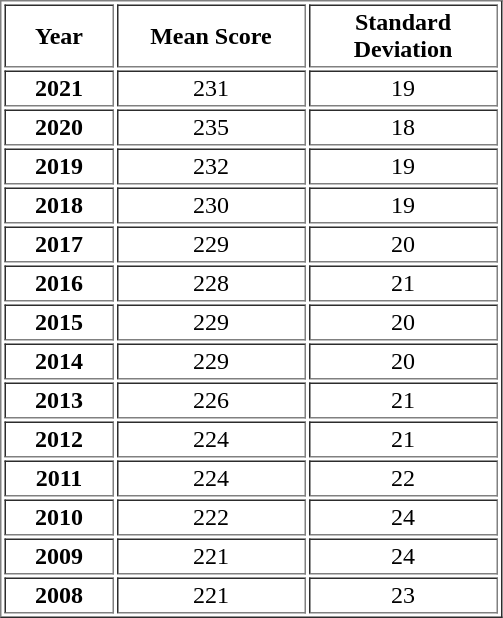<table border="1" cellpadding="2">
<tr>
<th scope="col" style="width:50pt;">Year</th>
<th scope="col" style="width:90pt;">Mean Score</th>
<th scope="col" style="width:90pt;">Standard Deviation</th>
</tr>
<tr>
<th scope="row">2021</th>
<td style="text-align:center;">231</td>
<td style="text-align:center;">19</td>
</tr>
<tr>
<th scope="row">2020</th>
<td style="text-align:center;">235</td>
<td style="text-align:center;">18</td>
</tr>
<tr>
<th scope="row">2019</th>
<td style="text-align:center;">232</td>
<td style="text-align:center;">19</td>
</tr>
<tr>
<th scope="row">2018</th>
<td style="text-align:center;">230</td>
<td style="text-align:center;">19</td>
</tr>
<tr>
<th scope="row">2017</th>
<td style="text-align:center;">229</td>
<td style="text-align:center;">20</td>
</tr>
<tr>
<th scope="row">2016</th>
<td style="text-align:center;">228</td>
<td style="text-align:center;">21</td>
</tr>
<tr>
<th scope="row">2015</th>
<td style="text-align:center;">229</td>
<td style="text-align:center;">20</td>
</tr>
<tr>
<th scope="row">2014</th>
<td style="text-align:center;">229</td>
<td style="text-align:center;">20</td>
</tr>
<tr>
<th scope="row">2013</th>
<td style="text-align:center;">226</td>
<td style="text-align:center;">21</td>
</tr>
<tr>
<th scope="row">2012</th>
<td style="text-align:center;">224</td>
<td style="text-align:center;">21</td>
</tr>
<tr>
<th scope="row">2011</th>
<td style="text-align:center;">224</td>
<td style="text-align:center;">22</td>
</tr>
<tr>
<th scope="row">2010</th>
<td style="text-align:center;">222</td>
<td style="text-align:center;">24</td>
</tr>
<tr>
<th scope="row">2009</th>
<td style="text-align:center;">221</td>
<td style="text-align:center;">24</td>
</tr>
<tr>
<th scope="row">2008</th>
<td style="text-align:center;">221</td>
<td style="text-align:center;">23</td>
</tr>
</table>
